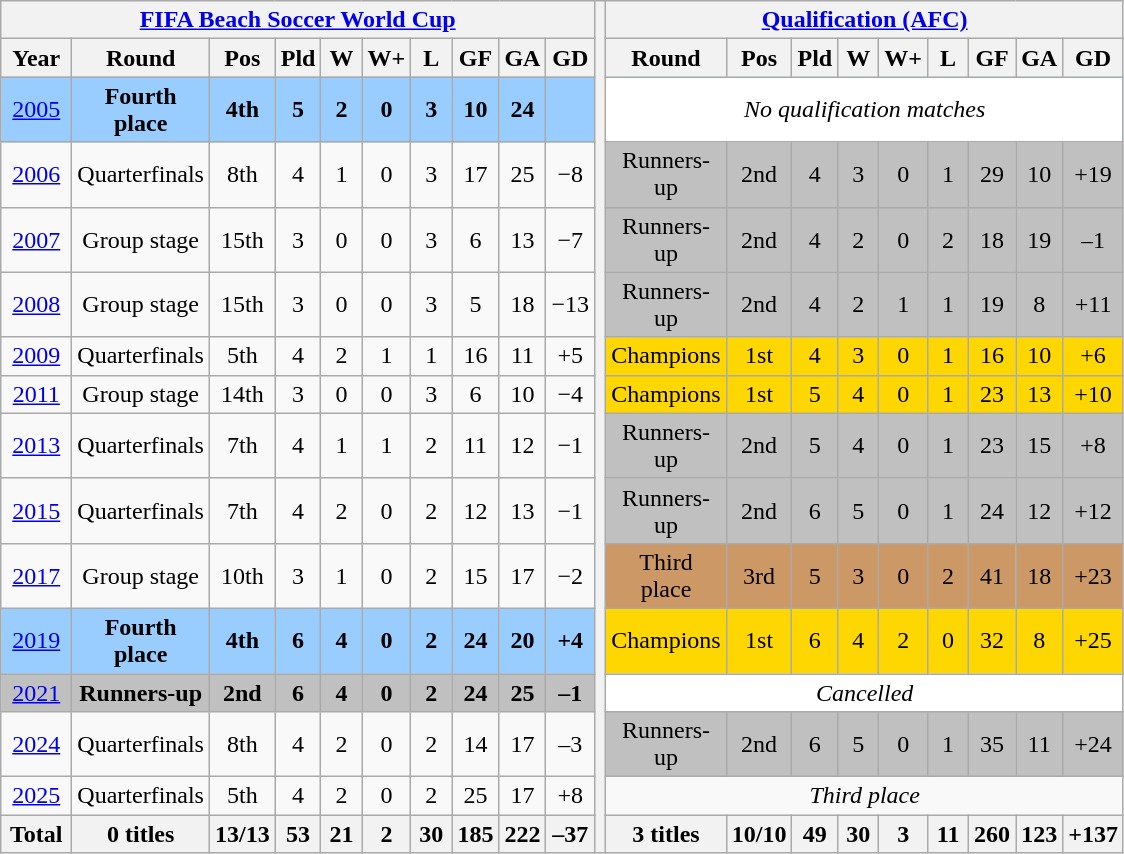<table class="wikitable" style="text-align: center;">
<tr>
<th colspan=10><a href='#'>FIFA Beach Soccer World Cup</a></th>
<th width=1% rowspan="16"></th>
<th colspan=10><a href='#'>Qualification (AFC)</a></th>
</tr>
<tr>
<th width=40>Year</th>
<th width=50>Round</th>
<th width=20>Pos</th>
<th width=20>Pld</th>
<th width=20>W</th>
<th width=20>W+</th>
<th width=20>L</th>
<th width=20>GF</th>
<th width=20>GA</th>
<th width=20>GD</th>
<th width=50>Round</th>
<th width=20>Pos</th>
<th width=20>Pld</th>
<th width=20>W</th>
<th width=20>W+</th>
<th width=20>L</th>
<th width=20>GF</th>
<th width=20>GA</th>
<th width=20>GD</th>
</tr>
<tr bgcolor=#9acdff>
<td> <a href='#'>2005</a></td>
<td><strong>Fourth place</strong></td>
<td><strong>4th</strong></td>
<td><strong>5</strong></td>
<td><strong>2</strong></td>
<td><strong>0</strong></td>
<td><strong>3</strong></td>
<td><strong>10</strong></td>
<td><strong>24</strong></td>
<td><strong></strong></td>
<td colspan=9 bgcolor=white><em>No qualification matches</em></td>
</tr>
<tr>
<td> <a href='#'>2006</a></td>
<td>Quarterfinals</td>
<td>8th</td>
<td>4</td>
<td>1</td>
<td>0</td>
<td>3</td>
<td>17</td>
<td>25</td>
<td>−8</td>
<td bgcolor=silver>Runners-up</td>
<td bgcolor=silver>2nd</td>
<td bgcolor=silver>4</td>
<td bgcolor=silver>3</td>
<td bgcolor=silver>0</td>
<td bgcolor=silver>1</td>
<td bgcolor=silver>29</td>
<td bgcolor=silver>10</td>
<td bgcolor=silver>+19</td>
</tr>
<tr>
<td> <a href='#'>2007</a></td>
<td>Group stage</td>
<td>15th</td>
<td>3</td>
<td>0</td>
<td>0</td>
<td>3</td>
<td>6</td>
<td>13</td>
<td>−7</td>
<td bgcolor=silver>Runners-up</td>
<td bgcolor=silver>2nd</td>
<td bgcolor=silver>4</td>
<td bgcolor=silver>2</td>
<td bgcolor=silver>0</td>
<td bgcolor=silver>2</td>
<td bgcolor=silver>18</td>
<td bgcolor=silver>19</td>
<td bgcolor=silver>–1</td>
</tr>
<tr>
<td> <a href='#'>2008</a></td>
<td>Group stage</td>
<td>15th</td>
<td>3</td>
<td>0</td>
<td>0</td>
<td>3</td>
<td>5</td>
<td>18</td>
<td>−13</td>
<td bgcolor=silver>Runners-up</td>
<td bgcolor=silver>2nd</td>
<td bgcolor=silver>4</td>
<td bgcolor=silver>2</td>
<td bgcolor=silver>1</td>
<td bgcolor=silver>1</td>
<td bgcolor=silver>19</td>
<td bgcolor=silver>8</td>
<td bgcolor=silver>+11</td>
</tr>
<tr>
<td> <a href='#'>2009</a></td>
<td>Quarterfinals</td>
<td>5th</td>
<td>4</td>
<td>2</td>
<td>1</td>
<td>1</td>
<td>16</td>
<td>11</td>
<td>+5</td>
<td bgcolor=gold>Champions</td>
<td bgcolor=gold>1st</td>
<td bgcolor=gold>4</td>
<td bgcolor=gold>3</td>
<td bgcolor=gold>0</td>
<td bgcolor=gold>1</td>
<td bgcolor=gold>16</td>
<td bgcolor=gold>10</td>
<td bgcolor=gold>+6</td>
</tr>
<tr>
<td> <a href='#'>2011</a></td>
<td>Group stage</td>
<td>14th</td>
<td>3</td>
<td>0</td>
<td>0</td>
<td>3</td>
<td>6</td>
<td>10</td>
<td>−4</td>
<td bgcolor=gold>Champions</td>
<td bgcolor=gold>1st</td>
<td bgcolor=gold>5</td>
<td bgcolor=gold>4</td>
<td bgcolor=gold>0</td>
<td bgcolor=gold>1</td>
<td bgcolor=gold>23</td>
<td bgcolor=gold>13</td>
<td bgcolor=gold>+10</td>
</tr>
<tr>
<td> <a href='#'>2013</a></td>
<td>Quarterfinals</td>
<td>7th</td>
<td>4</td>
<td>1</td>
<td>1</td>
<td>2</td>
<td>11</td>
<td>12</td>
<td>−1</td>
<td bgcolor=silver>Runners-up</td>
<td bgcolor=silver>2nd</td>
<td bgcolor=silver>5</td>
<td bgcolor=silver>4</td>
<td bgcolor=silver>0</td>
<td bgcolor=silver>1</td>
<td bgcolor=silver>23</td>
<td bgcolor=silver>15</td>
<td bgcolor=silver>+8</td>
</tr>
<tr>
<td> <a href='#'>2015</a></td>
<td>Quarterfinals</td>
<td>7th</td>
<td>4</td>
<td>2</td>
<td>0</td>
<td>2</td>
<td>12</td>
<td>13</td>
<td>−1</td>
<td bgcolor=silver>Runners-up</td>
<td bgcolor=silver>2nd</td>
<td bgcolor=silver>6</td>
<td bgcolor=silver>5</td>
<td bgcolor=silver>0</td>
<td bgcolor=silver>1</td>
<td bgcolor=silver>24</td>
<td bgcolor=silver>12</td>
<td bgcolor=silver>+12</td>
</tr>
<tr>
<td> <a href='#'>2017</a></td>
<td>Group stage</td>
<td>10th</td>
<td>3</td>
<td>1</td>
<td>0</td>
<td>2</td>
<td>15</td>
<td>17</td>
<td>−2</td>
<td bgcolor=#cc9966>Third place</td>
<td bgcolor=#cc9966>3rd</td>
<td bgcolor=#cc9966>5</td>
<td bgcolor=#cc9966>3</td>
<td bgcolor=#cc9966>0</td>
<td bgcolor=#cc9966>2</td>
<td bgcolor=#cc9966>41</td>
<td bgcolor=#cc9966>18</td>
<td bgcolor=#cc9966>+23</td>
</tr>
<tr bgcolor=#9acdff>
<td> <a href='#'>2019</a></td>
<td><strong>Fourth place</strong></td>
<td><strong>4th</strong></td>
<td><strong>6</strong></td>
<td><strong>4</strong></td>
<td><strong>0</strong></td>
<td><strong>2</strong></td>
<td><strong>24</strong></td>
<td><strong>20</strong></td>
<td><strong>+4</strong></td>
<td bgcolor=gold>Champions</td>
<td bgcolor=gold>1st</td>
<td bgcolor=gold>6</td>
<td bgcolor=gold>4</td>
<td bgcolor=gold>2</td>
<td bgcolor=gold>0</td>
<td bgcolor=gold>32</td>
<td bgcolor=gold>8</td>
<td bgcolor=gold>+25</td>
</tr>
<tr bgcolor=silver>
<td> <a href='#'>2021</a></td>
<td><strong>Runners-up</strong></td>
<td><strong>2nd</strong></td>
<td><strong>6</strong></td>
<td><strong>4</strong></td>
<td><strong>0</strong></td>
<td><strong>2</strong></td>
<td><strong>24</strong></td>
<td><strong>25</strong></td>
<td><strong>–1</strong></td>
<td colspan=9 bgcolor=white><em>Cancelled</em></td>
</tr>
<tr>
<td> <a href='#'>2024</a></td>
<td>Quarterfinals</td>
<td>8th</td>
<td>4</td>
<td>2</td>
<td>0</td>
<td>2</td>
<td>14</td>
<td>17</td>
<td>–3</td>
<td bgcolor=silver>Runners-up</td>
<td bgcolor=silver>2nd</td>
<td bgcolor=silver>6</td>
<td bgcolor=silver>5</td>
<td bgcolor=silver>0</td>
<td bgcolor=silver>1</td>
<td bgcolor=silver>35</td>
<td bgcolor=silver>11</td>
<td bgcolor=silver>+24</td>
</tr>
<tr>
<td> <a href='#'>2025</a></td>
<td>Quarterfinals</td>
<td>5th</td>
<td>4</td>
<td>2</td>
<td>0</td>
<td>2</td>
<td>25</td>
<td>17</td>
<td>+8</td>
<td colspan=9><em>Third place</em></td>
</tr>
<tr>
<th>Total</th>
<th>0 titles</th>
<th>13/13</th>
<th>53</th>
<th>21</th>
<th>2</th>
<th>30</th>
<th>185</th>
<th>222</th>
<th>–37</th>
<th>3 titles</th>
<th>10/10</th>
<th>49</th>
<th>30</th>
<th>3</th>
<th>11</th>
<th>260</th>
<th>123</th>
<th>+137</th>
</tr>
</table>
